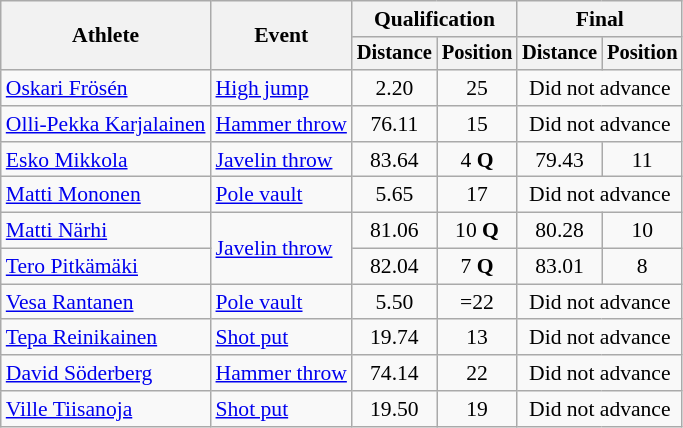<table class=wikitable style="font-size:90%">
<tr>
<th rowspan="2">Athlete</th>
<th rowspan="2">Event</th>
<th colspan="2">Qualification</th>
<th colspan="2">Final</th>
</tr>
<tr style="font-size:95%">
<th>Distance</th>
<th>Position</th>
<th>Distance</th>
<th>Position</th>
</tr>
<tr align=center>
<td align=left><a href='#'>Oskari Frösén</a></td>
<td align=left><a href='#'>High jump</a></td>
<td>2.20</td>
<td>25</td>
<td colspan=2>Did not advance</td>
</tr>
<tr align=center>
<td align=left><a href='#'>Olli-Pekka Karjalainen</a></td>
<td align=left><a href='#'>Hammer throw</a></td>
<td>76.11</td>
<td>15</td>
<td colspan=2>Did not advance</td>
</tr>
<tr align=center>
<td align=left><a href='#'>Esko Mikkola</a></td>
<td align=left><a href='#'>Javelin throw</a></td>
<td>83.64</td>
<td>4 <strong>Q</strong></td>
<td>79.43</td>
<td>11</td>
</tr>
<tr align=center>
<td align=left><a href='#'>Matti Mononen</a></td>
<td align=left><a href='#'>Pole vault</a></td>
<td>5.65</td>
<td>17</td>
<td colspan=2>Did not advance</td>
</tr>
<tr align=center>
<td align=left><a href='#'>Matti Närhi</a></td>
<td align=left rowspan=2><a href='#'>Javelin throw</a></td>
<td>81.06</td>
<td>10 <strong>Q</strong></td>
<td>80.28</td>
<td>10</td>
</tr>
<tr align=center>
<td align=left><a href='#'>Tero Pitkämäki</a></td>
<td>82.04</td>
<td>7 <strong>Q</strong></td>
<td>83.01</td>
<td>8</td>
</tr>
<tr align=center>
<td align=left><a href='#'>Vesa Rantanen</a></td>
<td align=left><a href='#'>Pole vault</a></td>
<td>5.50</td>
<td>=22</td>
<td colspan=2>Did not advance</td>
</tr>
<tr align=center>
<td align=left><a href='#'>Tepa Reinikainen</a></td>
<td align=left><a href='#'>Shot put</a></td>
<td>19.74</td>
<td>13</td>
<td colspan=2>Did not advance</td>
</tr>
<tr align=center>
<td align=left><a href='#'>David Söderberg</a></td>
<td align=left><a href='#'>Hammer throw</a></td>
<td>74.14</td>
<td>22</td>
<td colspan=2>Did not advance</td>
</tr>
<tr align=center>
<td align=left><a href='#'>Ville Tiisanoja</a></td>
<td align=left><a href='#'>Shot put</a></td>
<td>19.50</td>
<td>19</td>
<td colspan=2>Did not advance</td>
</tr>
</table>
